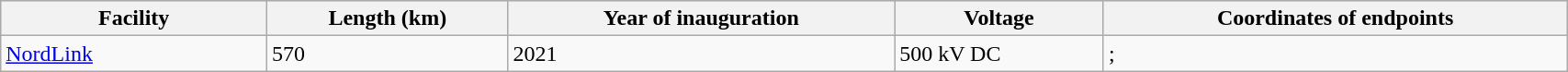<table class="wikitable sortable" width="90%">
<tr bgcolor="#dfdfdf">
<th width="17%">Facility</th>
<th>Length (km)</th>
<th>Year of inauguration</th>
<th>Voltage</th>
<th>Coordinates of endpoints</th>
</tr>
<tr>
<td><a href='#'>NordLink</a></td>
<td>570</td>
<td>2021</td>
<td>500 kV DC</td>
<td>;</td>
</tr>
</table>
